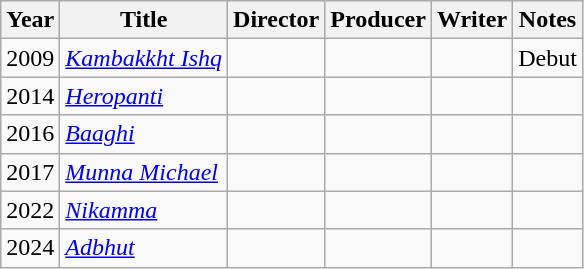<table class="wikitable">
<tr>
<th>Year</th>
<th>Title</th>
<th>Director</th>
<th>Producer</th>
<th>Writer</th>
<th>Notes</th>
</tr>
<tr>
<td>2009</td>
<td><em><a href='#'>Kambakkht Ishq</a></em></td>
<td></td>
<td></td>
<td></td>
<td>Debut</td>
</tr>
<tr>
<td>2014</td>
<td><em><a href='#'>Heropanti</a></em></td>
<td></td>
<td></td>
<td></td>
<td></td>
</tr>
<tr>
<td>2016</td>
<td><em><a href='#'>Baaghi</a></em></td>
<td></td>
<td></td>
<td></td>
<td></td>
</tr>
<tr>
<td>2017</td>
<td><em><a href='#'>Munna Michael</a></em></td>
<td></td>
<td></td>
<td></td>
<td></td>
</tr>
<tr>
<td>2022</td>
<td><em><a href='#'>Nikamma</a></em></td>
<td></td>
<td></td>
<td></td>
<td></td>
</tr>
<tr>
<td>2024</td>
<td><em><a href='#'>Adbhut</a></em></td>
<td></td>
<td></td>
<td></td>
<td></td>
</tr>
</table>
